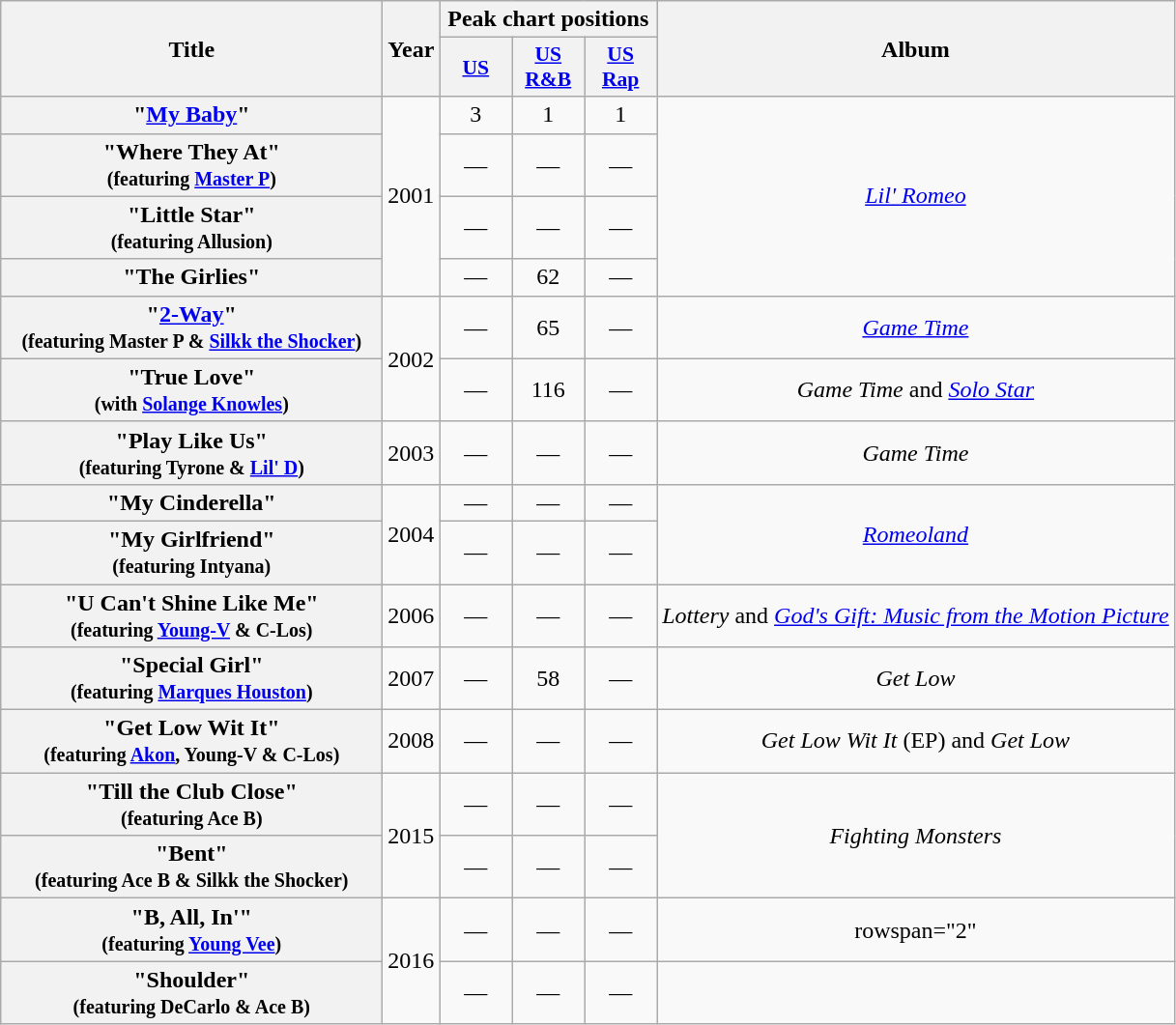<table class="wikitable plainrowheaders" style="text-align:center;">
<tr>
<th scope="col" rowspan="2" style="width:16em;">Title</th>
<th scope="col" rowspan="2">Year</th>
<th scope="col" colspan="3">Peak chart positions</th>
<th scope="col" rowspan="2">Album</th>
</tr>
<tr>
<th style="width:3em; font-size:90%"><a href='#'>US</a><br></th>
<th style="width:3em; font-size:90%"><a href='#'>US<br>R&B</a><br></th>
<th style="width:3em; font-size:90%"><a href='#'>US<br>Rap</a><br></th>
</tr>
<tr>
<th scope="row">"<a href='#'>My Baby</a>"</th>
<td rowspan="4">2001</td>
<td>3</td>
<td>1</td>
<td>1</td>
<td rowspan="4"><em><a href='#'>Lil' Romeo</a></em></td>
</tr>
<tr>
<th scope="row">"Where They At"<br><small>(featuring <a href='#'>Master P</a>)</small></th>
<td>—</td>
<td>—</td>
<td>—</td>
</tr>
<tr>
<th scope="row">"Little Star"<br><small>(featuring Allusion)</small></th>
<td>—</td>
<td>—</td>
<td>—</td>
</tr>
<tr>
<th scope="row">"The Girlies"</th>
<td>—</td>
<td>62</td>
<td>—</td>
</tr>
<tr>
<th scope="row">"<a href='#'>2-Way</a>"<br><small>(featuring Master P & <a href='#'>Silkk the Shocker</a>)</small></th>
<td rowspan="2">2002</td>
<td>—</td>
<td>65</td>
<td>—</td>
<td><em><a href='#'>Game Time</a></em></td>
</tr>
<tr>
<th scope="row">"True Love"<br><small>(with <a href='#'>Solange Knowles</a>)</small></th>
<td>—</td>
<td>116</td>
<td>—</td>
<td><em>Game Time</em> and <em><a href='#'>Solo Star</a></em></td>
</tr>
<tr>
<th scope="row">"Play Like Us"<br><small>(featuring Tyrone & <a href='#'>Lil' D</a>)</small></th>
<td>2003</td>
<td>—</td>
<td>—</td>
<td>—</td>
<td><em>Game Time</em></td>
</tr>
<tr>
<th scope="row">"My Cinderella"</th>
<td rowspan="2">2004</td>
<td>—</td>
<td>—</td>
<td>—</td>
<td rowspan="2"><em><a href='#'>Romeoland</a></em></td>
</tr>
<tr>
<th scope="row">"My Girlfriend"<br><small>(featuring Intyana)</small></th>
<td>—</td>
<td>—</td>
<td>—</td>
</tr>
<tr>
<th scope="row">"U Can't Shine Like Me"<br><small>(featuring <a href='#'>Young-V</a> & C-Los)</small></th>
<td>2006</td>
<td>—</td>
<td>—</td>
<td>—</td>
<td><em>Lottery</em> and <em><a href='#'>God's Gift: Music from the Motion Picture</a></em></td>
</tr>
<tr>
<th scope="row">"Special Girl"<br><small>(featuring <a href='#'>Marques Houston</a>)</small></th>
<td>2007</td>
<td>—</td>
<td>58</td>
<td>—</td>
<td><em>Get Low</em></td>
</tr>
<tr>
<th scope="row">"Get Low Wit It"<br><small>(featuring <a href='#'>Akon</a>, Young-V & C-Los)</small></th>
<td>2008</td>
<td>—</td>
<td>—</td>
<td>—</td>
<td><em>Get Low Wit It</em> (EP) and <em>Get Low</em></td>
</tr>
<tr>
<th scope="row">"Till the Club Close"<br><small>(featuring Ace B)</small></th>
<td rowspan="2">2015</td>
<td>—</td>
<td>—</td>
<td>—</td>
<td rowspan="2"><em>Fighting Monsters</em></td>
</tr>
<tr>
<th scope="row">"Bent"<br><small>(featuring Ace B & Silkk the Shocker)</small></th>
<td>—</td>
<td>—</td>
<td>—</td>
</tr>
<tr>
<th scope="row">"B, All, In'"<br><small>(featuring <a href='#'>Young Vee</a>)</small></th>
<td rowspan="2">2016</td>
<td>—</td>
<td>—</td>
<td>—</td>
<td>rowspan="2" </td>
</tr>
<tr>
<th scope="row">"Shoulder"<br><small>(featuring DeCarlo & Ace B)</small></th>
<td>—</td>
<td>—</td>
<td>—</td>
</tr>
</table>
